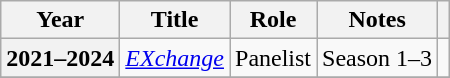<table class="wikitable  plainrowheaders">
<tr>
<th scope="col">Year</th>
<th scope="col">Title</th>
<th scope="col">Role</th>
<th scope="col">Notes</th>
<th scope="col" class="unsortable"></th>
</tr>
<tr>
<th scope="row">2021–2024</th>
<td><em><a href='#'>EXchange</a></em></td>
<td>Panelist</td>
<td>Season 1–3</td>
<td></td>
</tr>
<tr>
</tr>
</table>
